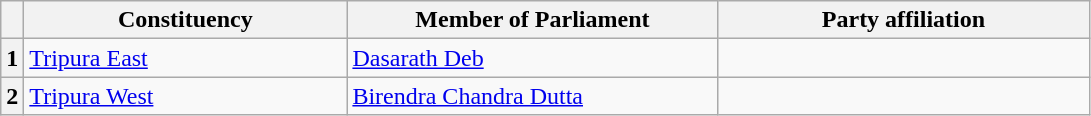<table class="wikitable sortable">
<tr style="text-align:center;">
<th></th>
<th style="width:13em">Constituency</th>
<th style="width:15em">Member of Parliament</th>
<th colspan="2" style="width:15em">Party affiliation</th>
</tr>
<tr>
<th>1</th>
<td><a href='#'>Tripura East</a></td>
<td><a href='#'>Dasarath Deb</a></td>
<td></td>
</tr>
<tr>
<th>2</th>
<td><a href='#'>Tripura West</a></td>
<td><a href='#'>Birendra Chandra Dutta</a></td>
</tr>
</table>
